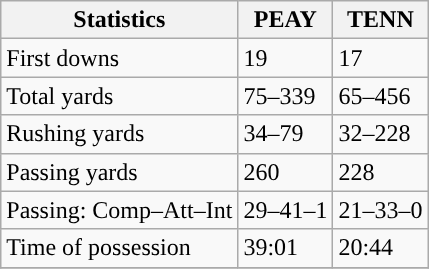<table class="wikitable" style="float: left;">
<tr>
<th>Statistics</th>
<th>PEAY</th>
<th>TENN</th>
</tr>
<tr>
<td>First downs</td>
<td>19</td>
<td>17</td>
</tr>
<tr>
<td>Total yards</td>
<td>75–339</td>
<td>65–456</td>
</tr>
<tr>
<td>Rushing yards</td>
<td>34–79</td>
<td>32–228</td>
</tr>
<tr>
<td>Passing yards</td>
<td>260</td>
<td>228</td>
</tr>
<tr>
<td>Passing: Comp–Att–Int</td>
<td>29–41–1</td>
<td>21–33–0</td>
</tr>
<tr>
<td>Time of possession</td>
<td>39:01</td>
<td>20:44</td>
</tr>
<tr>
</tr>
</table>
